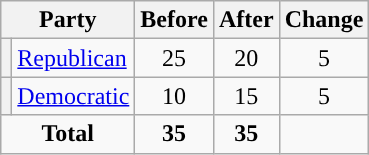<table class="wikitable" style="text-align:center;">
<tr>
<th colspan="2">Party</th>
<th>Before</th>
<th>After</th>
<th>Change</th>
</tr>
<tr>
<th style="background-color:"></th>
<td style="text-align:left;"><a href='#'>Republican</a></td>
<td>25</td>
<td>20</td>
<td> 5</td>
</tr>
<tr>
<th style="background-color:"></th>
<td style="text-align:left;"><a href='#'>Democratic</a></td>
<td>10</td>
<td>15</td>
<td> 5</td>
</tr>
<tr>
<td colspan="2"><strong>Total</strong></td>
<td><strong>35</strong></td>
<td><strong>35</strong></td>
<td></td>
</tr>
</table>
